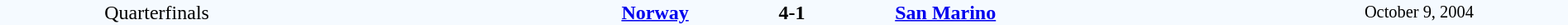<table style="width: 100%; background:#F5FAFF;" cellspacing="0">
<tr>
<td align=center rowspan=3 width=20%>Quarterfinals</td>
</tr>
<tr>
<td width=24% align=right><strong><a href='#'>Norway</a></strong></td>
<td align=center width=13%><strong>4-1</strong></td>
<td width=24%><strong><a href='#'>San Marino</a></strong></td>
<td style=font-size:85% rowspan=3 align=center>October 9, 2004</td>
</tr>
</table>
